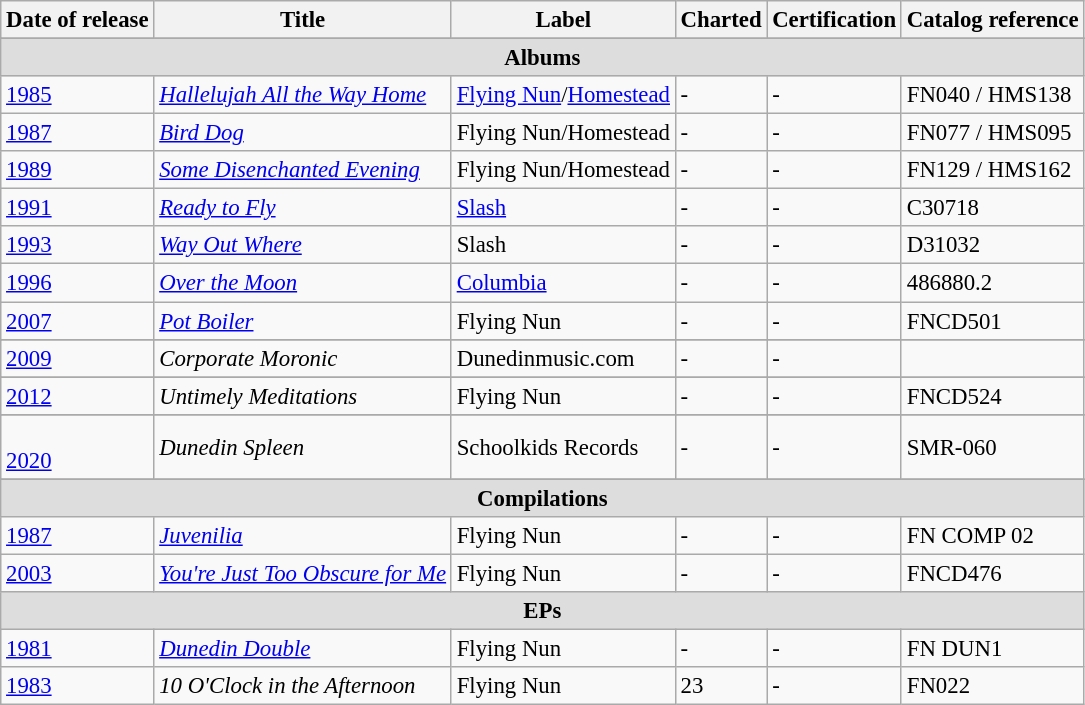<table class="wikitable" style="font-size: 95%;">
<tr>
<th>Date of release</th>
<th>Title</th>
<th>Label</th>
<th>Charted</th>
<th>Certification</th>
<th>Catalog reference</th>
</tr>
<tr>
</tr>
<tr bgcolor="#DDDDDD">
<td colspan=7 align=center><strong>Albums</strong></td>
</tr>
<tr>
<td><a href='#'>1985</a></td>
<td><em><a href='#'>Hallelujah All the Way Home</a></em></td>
<td><a href='#'>Flying Nun</a>/<a href='#'>Homestead</a></td>
<td>-</td>
<td>-</td>
<td>FN040 / HMS138</td>
</tr>
<tr>
<td><a href='#'>1987</a></td>
<td><em><a href='#'>Bird Dog</a></em></td>
<td>Flying Nun/Homestead</td>
<td>-</td>
<td>-</td>
<td>FN077 / HMS095</td>
</tr>
<tr>
<td><a href='#'>1989</a></td>
<td><em><a href='#'>Some Disenchanted Evening</a></em></td>
<td>Flying Nun/Homestead</td>
<td>-</td>
<td>-</td>
<td>FN129 / HMS162</td>
</tr>
<tr>
<td><a href='#'>1991</a></td>
<td><em><a href='#'>Ready to Fly</a></em></td>
<td><a href='#'>Slash</a></td>
<td>-</td>
<td>-</td>
<td>C30718</td>
</tr>
<tr>
<td><a href='#'>1993</a></td>
<td><em><a href='#'>Way Out Where</a></em></td>
<td>Slash</td>
<td>-</td>
<td>-</td>
<td>D31032</td>
</tr>
<tr>
<td><a href='#'>1996</a></td>
<td><em><a href='#'>Over the Moon</a></em></td>
<td><a href='#'>Columbia</a></td>
<td>-</td>
<td>-</td>
<td>486880.2</td>
</tr>
<tr>
<td><a href='#'>2007</a></td>
<td><em><a href='#'>Pot Boiler</a></em></td>
<td>Flying Nun</td>
<td>-</td>
<td>-</td>
<td>FNCD501</td>
</tr>
<tr>
</tr>
<tr>
</tr>
<tr>
<td><a href='#'>2009</a></td>
<td><em>Corporate Moronic</em></td>
<td>Dunedinmusic.com</td>
<td>-</td>
<td>-</td>
<td></td>
</tr>
<tr>
</tr>
<tr>
</tr>
<tr>
<td><a href='#'>2012</a></td>
<td><em>Untimely Meditations</em></td>
<td>Flying Nun</td>
<td>-</td>
<td>-</td>
<td>FNCD524</td>
</tr>
<tr>
</tr>
<tr>
<td><br><a href='#'>2020</a></td>
<td><em>Dunedin Spleen</em></td>
<td>Schoolkids Records</td>
<td>-</td>
<td>-</td>
<td>SMR-060</td>
</tr>
<tr>
</tr>
<tr>
</tr>
<tr bgcolor="#DDDDDD">
<td colspan=7 align=center><strong>Compilations</strong></td>
</tr>
<tr>
<td><a href='#'>1987</a></td>
<td><em><a href='#'>Juvenilia</a></em></td>
<td>Flying Nun</td>
<td>-</td>
<td>-</td>
<td>FN COMP 02</td>
</tr>
<tr>
<td><a href='#'>2003</a></td>
<td><em><a href='#'>You're Just Too Obscure for Me</a></em></td>
<td>Flying Nun</td>
<td>-</td>
<td>-</td>
<td>FNCD476</td>
</tr>
<tr bgcolor="#DDDDDD">
<td colspan=7 align=center><strong>EPs</strong></td>
</tr>
<tr>
<td><a href='#'>1981</a></td>
<td><em><a href='#'>Dunedin Double</a></em></td>
<td>Flying Nun</td>
<td>-</td>
<td>-</td>
<td>FN DUN1</td>
</tr>
<tr>
<td><a href='#'>1983</a></td>
<td><em>10 O'Clock in the Afternoon</em></td>
<td>Flying Nun</td>
<td>23</td>
<td>-</td>
<td>FN022</td>
</tr>
</table>
